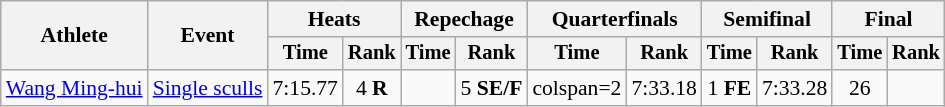<table class="wikitable" style="font-size:90%">
<tr>
<th rowspan="2">Athlete</th>
<th rowspan="2">Event</th>
<th colspan="2">Heats</th>
<th colspan="2">Repechage</th>
<th colspan=2>Quarterfinals</th>
<th colspan="2">Semifinal</th>
<th colspan="2">Final</th>
</tr>
<tr style="font-size:95%">
<th>Time</th>
<th>Rank</th>
<th>Time</th>
<th>Rank</th>
<th>Time</th>
<th>Rank</th>
<th>Time</th>
<th>Rank</th>
<th>Time</th>
<th>Rank</th>
</tr>
<tr align=center>
<td align=left><a href='#'>Wang Ming-hui</a></td>
<td align=left><a href='#'>Single sculls</a></td>
<td>7:15.77</td>
<td>4 <strong>R</strong></td>
<td></td>
<td>5 <strong>SE/F</strong></td>
<td>colspan=2 </td>
<td>7:33.18</td>
<td>1 <strong>FE</strong></td>
<td>7:33.28</td>
<td>26</td>
</tr>
</table>
